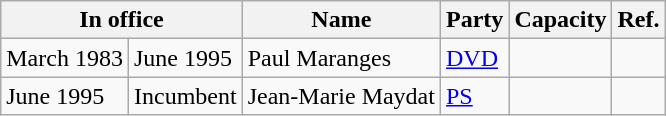<table class="wikitable">
<tr>
<th colspan="2">In office</th>
<th>Name</th>
<th>Party</th>
<th>Capacity</th>
<th>Ref.</th>
</tr>
<tr>
<td>March 1983</td>
<td>June 1995</td>
<td>Paul Maranges</td>
<td><a href='#'>DVD</a></td>
<td></td>
<td></td>
</tr>
<tr>
<td>June 1995</td>
<td>Incumbent</td>
<td>Jean-Marie Maydat</td>
<td><a href='#'>PS</a></td>
<td></td>
<td></td>
</tr>
</table>
